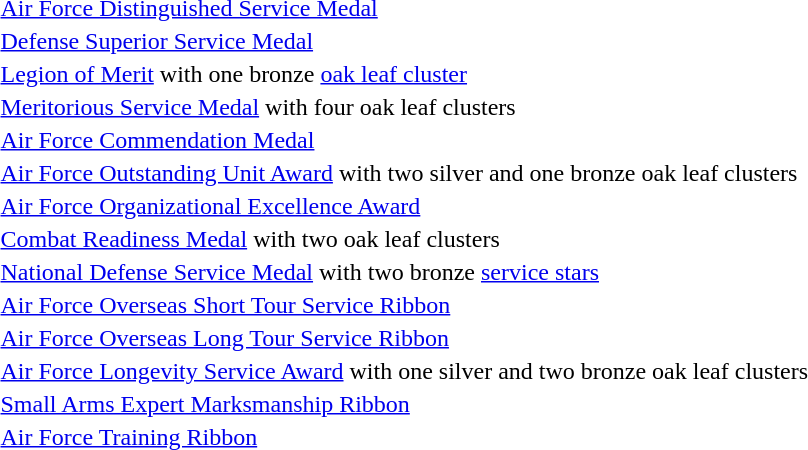<table>
<tr>
<td></td>
<td><a href='#'>Air Force Distinguished Service Medal</a></td>
</tr>
<tr>
<td></td>
<td><a href='#'>Defense Superior Service Medal</a></td>
</tr>
<tr>
<td></td>
<td><a href='#'>Legion of Merit</a> with one bronze <a href='#'>oak leaf cluster</a></td>
</tr>
<tr>
<td></td>
<td><a href='#'>Meritorious Service Medal</a> with four oak leaf clusters</td>
</tr>
<tr>
<td></td>
<td><a href='#'>Air Force Commendation Medal</a></td>
</tr>
<tr>
<td></td>
<td><a href='#'>Air Force Outstanding Unit Award</a> with two silver and one bronze oak leaf clusters</td>
</tr>
<tr>
<td></td>
<td><a href='#'>Air Force Organizational Excellence Award</a></td>
</tr>
<tr>
<td></td>
<td><a href='#'>Combat Readiness Medal</a> with two oak leaf clusters</td>
</tr>
<tr>
<td></td>
<td><a href='#'>National Defense Service Medal</a> with two bronze <a href='#'>service stars</a></td>
</tr>
<tr>
<td></td>
<td><a href='#'>Air Force Overseas Short Tour Service Ribbon</a></td>
</tr>
<tr>
<td></td>
<td><a href='#'>Air Force Overseas Long Tour Service Ribbon</a></td>
</tr>
<tr>
<td></td>
<td><a href='#'>Air Force Longevity Service Award</a> with one silver and two bronze oak leaf clusters</td>
</tr>
<tr>
<td></td>
<td><a href='#'>Small Arms Expert Marksmanship Ribbon</a></td>
</tr>
<tr>
<td></td>
<td><a href='#'>Air Force Training Ribbon</a></td>
</tr>
</table>
